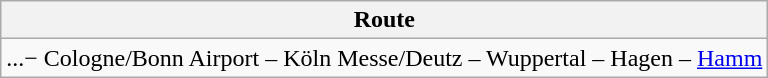<table class="wikitable">
<tr class="hintergrundfarbe5">
<th>Route</th>
</tr>
<tr>
<td>...− Cologne/Bonn Airport – Köln Messe/Deutz – Wuppertal – Hagen – <a href='#'>Hamm</a></td>
</tr>
</table>
